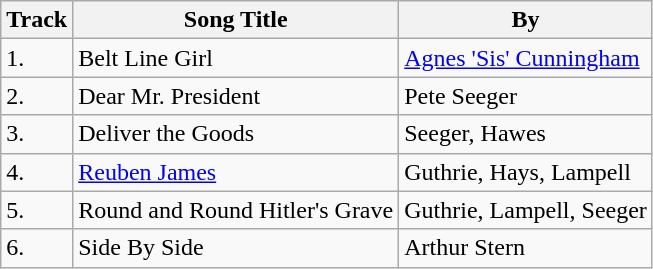<table class="wikitable">
<tr>
<th>Track</th>
<th>Song Title</th>
<th>By</th>
</tr>
<tr>
<td>1.</td>
<td>Belt Line Girl</td>
<td><a href='#'>Agnes 'Sis' Cunningham</a></td>
</tr>
<tr>
<td>2.</td>
<td>Dear Mr. President</td>
<td>Pete Seeger</td>
</tr>
<tr>
<td>3.</td>
<td>Deliver the Goods</td>
<td>Seeger, Hawes</td>
</tr>
<tr>
<td>4.</td>
<td><a href='#'>Reuben James</a></td>
<td>Guthrie, Hays, Lampell</td>
</tr>
<tr>
<td>5.</td>
<td>Round and Round Hitler's Grave</td>
<td>Guthrie, Lampell, Seeger</td>
</tr>
<tr>
<td>6.</td>
<td>Side By Side</td>
<td>Arthur Stern</td>
</tr>
</table>
